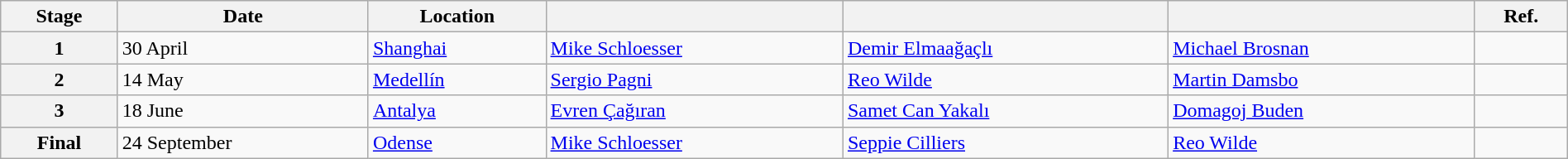<table class="wikitable" style="width:100%">
<tr>
<th>Stage</th>
<th>Date</th>
<th>Location</th>
<th></th>
<th></th>
<th></th>
<th>Ref.</th>
</tr>
<tr>
<th>1</th>
<td>30 April</td>
<td> <a href='#'>Shanghai</a></td>
<td> <a href='#'>Mike Schloesser</a></td>
<td> <a href='#'>Demir Elmaağaçlı</a></td>
<td> <a href='#'>Michael Brosnan</a></td>
<td></td>
</tr>
<tr>
<th>2</th>
<td>14 May</td>
<td> <a href='#'>Medellín</a></td>
<td> <a href='#'>Sergio Pagni</a></td>
<td> <a href='#'>Reo Wilde</a></td>
<td> <a href='#'>Martin Damsbo</a></td>
<td></td>
</tr>
<tr>
<th>3</th>
<td>18 June</td>
<td> <a href='#'>Antalya</a></td>
<td> <a href='#'>Evren Çağıran</a></td>
<td> <a href='#'>Samet Can Yakalı</a></td>
<td> <a href='#'>Domagoj Buden</a></td>
<td></td>
</tr>
<tr>
<th>Final</th>
<td>24 September</td>
<td> <a href='#'>Odense</a></td>
<td> <a href='#'>Mike Schloesser</a></td>
<td> <a href='#'>Seppie Cilliers</a></td>
<td> <a href='#'>Reo Wilde</a></td>
</tr>
</table>
